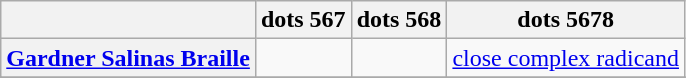<table class="wikitable">
<tr>
<th></th>
<th>dots 567</th>
<th>dots 568</th>
<th>dots 5678</th>
</tr>
<tr>
<th align=left><a href='#'>Gardner Salinas Braille</a></th>
<td></td>
<td></td>
<td><a href='#'>close complex radicand</a></td>
</tr>
<tr>
</tr>
<tr>
</tr>
</table>
